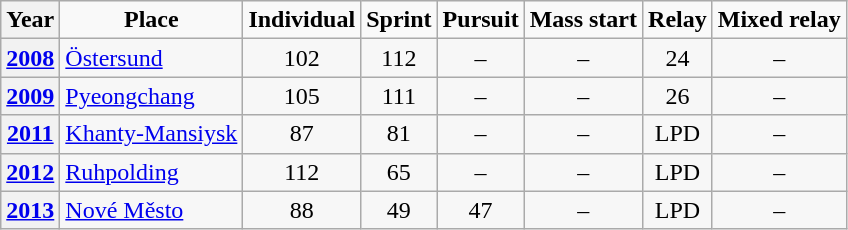<table class="wikitable" style="text-align:center;">
<tr>
<th>Year</th>
<td><strong>Place</strong></td>
<td><strong>Individual</strong></td>
<td><strong>Sprint</strong></td>
<td><strong>Pursuit</strong></td>
<td><strong>Mass start</strong></td>
<td><strong>Relay</strong></td>
<td><strong>Mixed relay</strong></td>
</tr>
<tr bgcolor=#f7f7f7>
<th><a href='#'>2008</a></th>
<td align="left"> <a href='#'>Östersund</a></td>
<td>102</td>
<td>112</td>
<td>–</td>
<td>–</td>
<td>24</td>
<td>–</td>
</tr>
<tr bgcolor=#f7f7f7>
<th><a href='#'>2009</a></th>
<td align="left"> <a href='#'>Pyeongchang</a></td>
<td>105</td>
<td>111</td>
<td>–</td>
<td>–</td>
<td>26</td>
<td>–</td>
</tr>
<tr bgcolor=#f7f7f7>
<th><a href='#'>2011</a></th>
<td align="left"> <a href='#'>Khanty-Mansiysk</a></td>
<td>87</td>
<td>81</td>
<td>–</td>
<td>–</td>
<td>LPD</td>
<td>–</td>
</tr>
<tr bgcolor=#f7f7f7>
<th><a href='#'>2012</a></th>
<td align="left"> <a href='#'>Ruhpolding</a></td>
<td>112</td>
<td>65</td>
<td>–</td>
<td>–</td>
<td>LPD</td>
<td>–</td>
</tr>
<tr bgcolor=#f7f7f7>
<th><a href='#'>2013</a></th>
<td align="left"> <a href='#'>Nové Město</a></td>
<td>88</td>
<td>49</td>
<td>47</td>
<td>–</td>
<td>LPD</td>
<td>–</td>
</tr>
</table>
